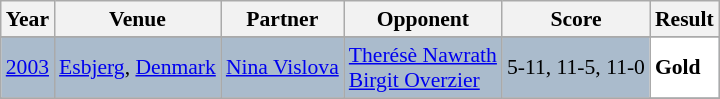<table class="sortable wikitable" style="font-size: 90%;">
<tr>
<th>Year</th>
<th>Venue</th>
<th>Partner</th>
<th>Opponent</th>
<th>Score</th>
<th>Result</th>
</tr>
<tr>
</tr>
<tr style="background:#AABBCC">
<td align="center"><a href='#'>2003</a></td>
<td align="left"><a href='#'>Esbjerg</a>, <a href='#'>Denmark</a></td>
<td align="left"> <a href='#'>Nina Vislova</a></td>
<td align="left"> <a href='#'>Therésè Nawrath</a> <br>  <a href='#'>Birgit Overzier</a></td>
<td align="left">5-11, 11-5, 11-0</td>
<td style="text-align:left; background:white"> <strong>Gold</strong></td>
</tr>
<tr>
</tr>
</table>
